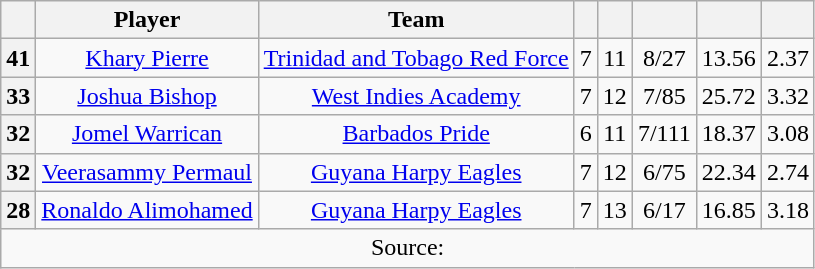<table class="wikitable" style="text-align:center">
<tr>
<th></th>
<th>Player</th>
<th>Team</th>
<th></th>
<th></th>
<th></th>
<th></th>
<th></th>
</tr>
<tr>
<th>41</th>
<td><a href='#'>Khary Pierre</a></td>
<td><a href='#'>Trinidad and Tobago Red Force</a></td>
<td>7</td>
<td>11</td>
<td>8/27</td>
<td>13.56</td>
<td>2.37</td>
</tr>
<tr>
<th>33</th>
<td><a href='#'>Joshua Bishop</a></td>
<td><a href='#'>West Indies Academy</a></td>
<td>7</td>
<td>12</td>
<td>7/85</td>
<td>25.72</td>
<td>3.32</td>
</tr>
<tr>
<th>32</th>
<td><a href='#'>Jomel Warrican</a></td>
<td><a href='#'>Barbados Pride</a></td>
<td>6</td>
<td>11</td>
<td>7/111</td>
<td>18.37</td>
<td>3.08</td>
</tr>
<tr>
<th>32</th>
<td><a href='#'>Veerasammy Permaul</a></td>
<td><a href='#'>Guyana Harpy Eagles</a></td>
<td>7</td>
<td>12</td>
<td>6/75</td>
<td>22.34</td>
<td>2.74</td>
</tr>
<tr>
<th>28</th>
<td><a href='#'>Ronaldo Alimohamed</a></td>
<td><a href='#'>Guyana Harpy Eagles</a></td>
<td>7</td>
<td>13</td>
<td>6/17</td>
<td>16.85</td>
<td>3.18</td>
</tr>
<tr>
<td colspan="8">Source: </td>
</tr>
</table>
